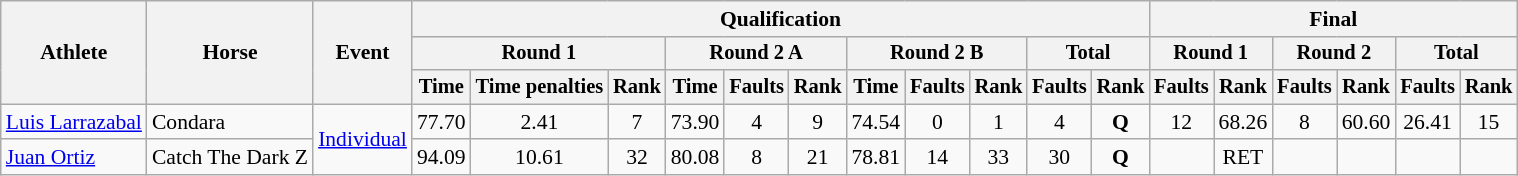<table class=wikitable style=font-size:90%;text-align:center>
<tr>
<th rowspan=3>Athlete</th>
<th rowspan=3>Horse</th>
<th rowspan=3>Event</th>
<th colspan=11>Qualification</th>
<th colspan=6>Final</th>
</tr>
<tr style=font-size:95%>
<th colspan=3>Round 1</th>
<th colspan=3>Round 2 A</th>
<th colspan=3>Round 2 B</th>
<th colspan=2>Total</th>
<th colspan=2>Round 1</th>
<th colspan=2>Round 2</th>
<th colspan=2>Total</th>
</tr>
<tr style=font-size:95%>
<th>Time</th>
<th>Time penalties</th>
<th>Rank</th>
<th>Time</th>
<th>Faults</th>
<th>Rank</th>
<th>Time</th>
<th>Faults</th>
<th>Rank</th>
<th>Faults</th>
<th>Rank</th>
<th>Faults</th>
<th>Rank</th>
<th>Faults</th>
<th>Rank</th>
<th>Faults</th>
<th>Rank</th>
</tr>
<tr>
<td align=left><a href='#'>Luis Larrazabal</a></td>
<td align=left>Condara</td>
<td align=left rowspan=2><a href='#'>Individual</a></td>
<td>77.70</td>
<td>2.41</td>
<td>7</td>
<td>73.90</td>
<td>4</td>
<td>9</td>
<td>74.54</td>
<td>0</td>
<td>1</td>
<td>4</td>
<td><strong>Q</strong></td>
<td>12</td>
<td>68.26</td>
<td>8</td>
<td>60.60</td>
<td>26.41</td>
<td>15</td>
</tr>
<tr>
<td align=left><a href='#'>Juan Ortiz</a></td>
<td align=left>Catch The Dark Z</td>
<td>94.09</td>
<td>10.61</td>
<td>32</td>
<td>80.08</td>
<td>8</td>
<td>21</td>
<td>78.81</td>
<td>14</td>
<td>33</td>
<td>30</td>
<td><strong>Q</strong></td>
<td></td>
<td>RET</td>
<td></td>
<td></td>
<td></td>
<td></td>
</tr>
</table>
